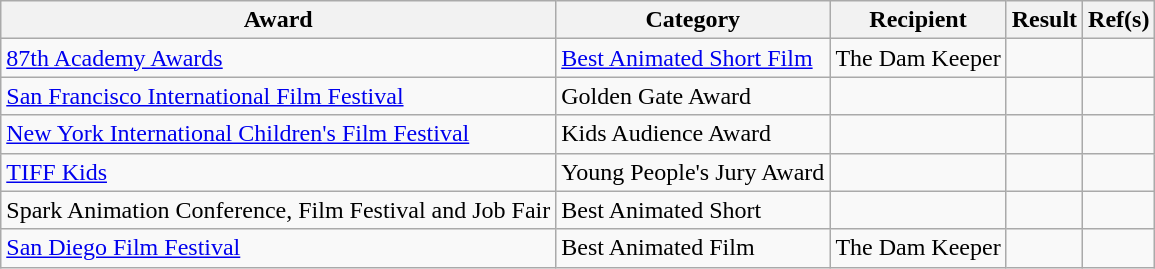<table class="wikitable">
<tr>
<th>Award</th>
<th>Category</th>
<th>Recipient</th>
<th>Result</th>
<th>Ref(s)</th>
</tr>
<tr>
<td><a href='#'>87th Academy Awards</a></td>
<td><a href='#'>Best Animated Short Film</a></td>
<td>The Dam Keeper</td>
<td></td>
<td></td>
</tr>
<tr>
<td><a href='#'>San Francisco International Film Festival</a></td>
<td>Golden Gate Award</td>
<td></td>
<td></td>
<td></td>
</tr>
<tr>
<td><a href='#'>New York International Children's Film Festival</a></td>
<td>Kids Audience Award</td>
<td></td>
<td></td>
<td></td>
</tr>
<tr>
<td><a href='#'>TIFF Kids</a></td>
<td>Young People's Jury Award</td>
<td></td>
<td></td>
<td></td>
</tr>
<tr>
<td>Spark Animation Conference, Film Festival and Job Fair</td>
<td>Best Animated Short</td>
<td></td>
<td></td>
<td></td>
</tr>
<tr>
<td><a href='#'>San Diego Film Festival</a></td>
<td>Best Animated Film</td>
<td>The Dam Keeper</td>
<td></td>
<td></td>
</tr>
</table>
